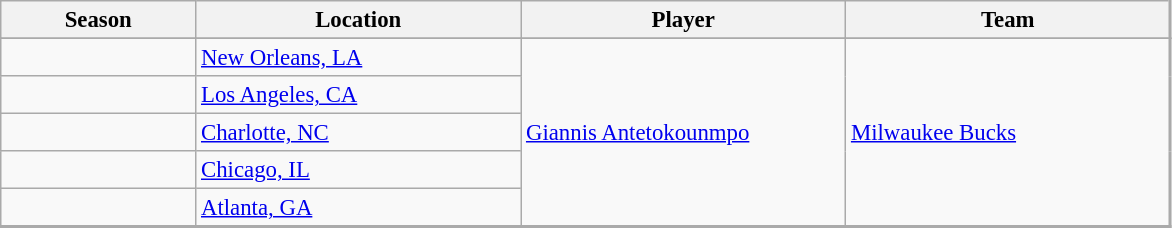<table class="wikitable sortable"| border=1 cellpadding=4 cellspacing=0 class="toccolours" border=" 1px solid #7f7f7f" style="margin: 0.5em 0 0 0; border-style: solid; border-right-width: 2px; border-bottom-width: 2px; border-collapse: collapse; font-size: 95%">
<tr>
<th bgcolor="#efefef" width="12%">Season</th>
<th bgcolor="#efefef" width="20%">Location</th>
<th bgcolor="#efefef" width="20%">Player</th>
<th bgcolor="#efefef" width="20%">Team</th>
</tr>
<tr>
</tr>
<tr>
<td style="text-align:center;"></td>
<td><a href='#'>New Orleans, LA</a></td>
<td rowspan=6> <a href='#'>Giannis Antetokounmpo</a></td>
<td rowspan=6><a href='#'>Milwaukee Bucks</a></td>
</tr>
<tr>
<td style="text-align:center;"></td>
<td><a href='#'>Los Angeles, CA</a></td>
</tr>
<tr>
<td style="text-align:center;"></td>
<td><a href='#'>Charlotte, NC</a></td>
</tr>
<tr>
<td style="text-align:center;"></td>
<td><a href='#'>Chicago, IL</a></td>
</tr>
<tr>
<td style="text-align:center;"></td>
<td><a href='#'>Atlanta, GA</a></td>
</tr>
</table>
